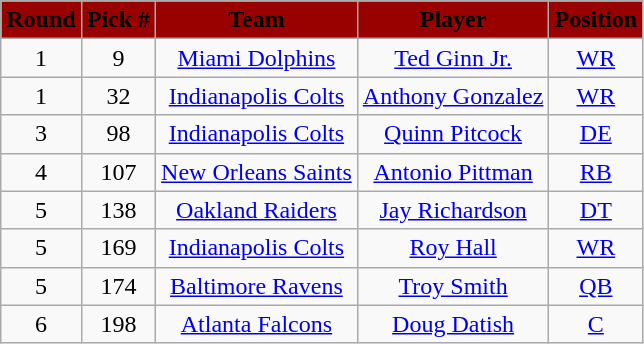<table class="wikitable" style="text-align:center">
<tr style="background:#900;">
<td><strong><span>Round</span></strong></td>
<td><strong><span>Pick #</span></strong></td>
<td><strong><span>Team</span></strong></td>
<td><strong><span>Player</span></strong></td>
<td><strong><span>Position</span></strong></td>
</tr>
<tr>
<td>1</td>
<td align=center>9</td>
<td><a href='#'>Miami Dolphins</a></td>
<td><a href='#'>Ted Ginn Jr.</a></td>
<td><a href='#'>WR</a></td>
</tr>
<tr>
<td>1</td>
<td align=center>32</td>
<td><a href='#'>Indianapolis Colts</a></td>
<td><a href='#'>Anthony Gonzalez</a></td>
<td><a href='#'>WR</a></td>
</tr>
<tr>
<td>3</td>
<td align=center>98</td>
<td><a href='#'>Indianapolis Colts</a></td>
<td><a href='#'>Quinn Pitcock</a></td>
<td><a href='#'>DE</a></td>
</tr>
<tr>
<td>4</td>
<td align=center>107</td>
<td><a href='#'>New Orleans Saints</a></td>
<td><a href='#'>Antonio Pittman</a></td>
<td><a href='#'>RB</a></td>
</tr>
<tr>
<td>5</td>
<td align=center>138</td>
<td><a href='#'>Oakland Raiders</a></td>
<td><a href='#'>Jay Richardson</a></td>
<td><a href='#'>DT</a></td>
</tr>
<tr>
<td>5</td>
<td align=center>169</td>
<td><a href='#'>Indianapolis Colts</a></td>
<td><a href='#'>Roy Hall</a></td>
<td><a href='#'>WR</a></td>
</tr>
<tr>
<td>5</td>
<td align=center>174</td>
<td><a href='#'>Baltimore Ravens</a></td>
<td><a href='#'>Troy Smith</a></td>
<td><a href='#'>QB</a></td>
</tr>
<tr>
<td>6</td>
<td align=center>198</td>
<td><a href='#'>Atlanta Falcons</a></td>
<td><a href='#'>Doug Datish</a></td>
<td><a href='#'>C</a></td>
</tr>
</table>
